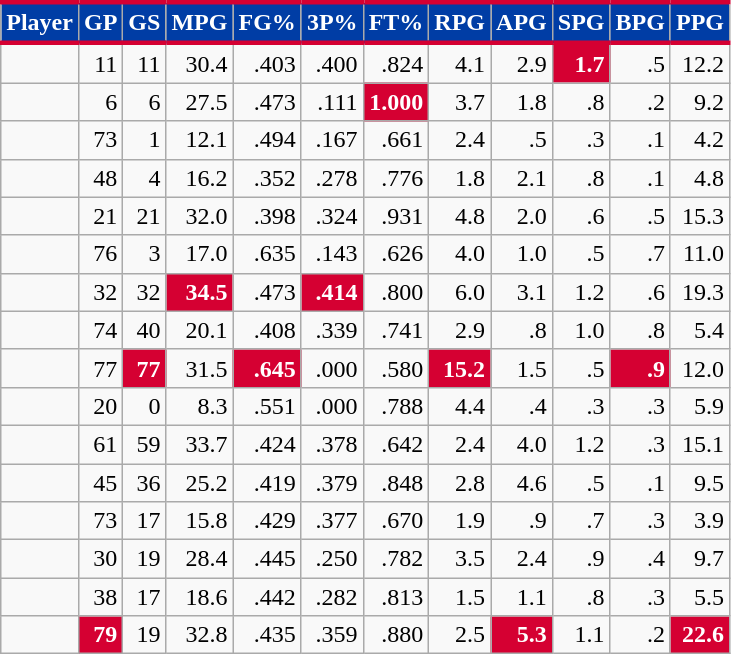<table class="wikitable sortable" style="text-align:right;">
<tr>
<th style="background:#003DA5; color:#FFFFFF; border-top:#D50032 3px solid; border-bottom:#D50032 3px solid;">Player</th>
<th style="background:#003DA5; color:#FFFFFF; border-top:#D50032 3px solid; border-bottom:#D50032 3px solid;">GP</th>
<th style="background:#003DA5; color:#FFFFFF; border-top:#D50032 3px solid; border-bottom:#D50032 3px solid;">GS</th>
<th style="background:#003DA5; color:#FFFFFF; border-top:#D50032 3px solid; border-bottom:#D50032 3px solid;">MPG</th>
<th style="background:#003DA5; color:#FFFFFF; border-top:#D50032 3px solid; border-bottom:#D50032 3px solid;">FG%</th>
<th style="background:#003DA5; color:#FFFFFF; border-top:#D50032 3px solid; border-bottom:#D50032 3px solid;">3P%</th>
<th style="background:#003DA5; color:#FFFFFF; border-top:#D50032 3px solid; border-bottom:#D50032 3px solid;">FT%</th>
<th style="background:#003DA5; color:#FFFFFF; border-top:#D50032 3px solid; border-bottom:#D50032 3px solid;">RPG</th>
<th style="background:#003DA5; color:#FFFFFF; border-top:#D50032 3px solid; border-bottom:#D50032 3px solid;">APG</th>
<th style="background:#003DA5; color:#FFFFFF; border-top:#D50032 3px solid; border-bottom:#D50032 3px solid;">SPG</th>
<th style="background:#003DA5; color:#FFFFFF; border-top:#D50032 3px solid; border-bottom:#D50032 3px solid;">BPG</th>
<th style="background:#003DA5; color:#FFFFFF; border-top:#D50032 3px solid; border-bottom:#D50032 3px solid;">PPG</th>
</tr>
<tr>
<td><strong></strong></td>
<td>11</td>
<td>11</td>
<td>30.4</td>
<td>.403</td>
<td>.400</td>
<td>.824</td>
<td>4.1</td>
<td>2.9</td>
<td style="background:#D50032;color:#FFFFFF;"><strong>1.7</strong></td>
<td>.5</td>
<td>12.2</td>
</tr>
<tr>
<td><strong></strong></td>
<td>6</td>
<td>6</td>
<td>27.5</td>
<td>.473</td>
<td>.111</td>
<td style="background:#D50032;color:#FFFFFF;"><strong>1.000</strong></td>
<td>3.7</td>
<td>1.8</td>
<td>.8</td>
<td>.2</td>
<td>9.2</td>
</tr>
<tr>
<td><strong></strong></td>
<td>73</td>
<td>1</td>
<td>12.1</td>
<td>.494</td>
<td>.167</td>
<td>.661</td>
<td>2.4</td>
<td>.5</td>
<td>.3</td>
<td>.1</td>
<td>4.2</td>
</tr>
<tr>
<td><strong></strong></td>
<td>48</td>
<td>4</td>
<td>16.2</td>
<td>.352</td>
<td>.278</td>
<td>.776</td>
<td>1.8</td>
<td>2.1</td>
<td>.8</td>
<td>.1</td>
<td>4.8</td>
</tr>
<tr>
<td><strong></strong></td>
<td>21</td>
<td>21</td>
<td>32.0</td>
<td>.398</td>
<td>.324</td>
<td>.931</td>
<td>4.8</td>
<td>2.0</td>
<td>.6</td>
<td>.5</td>
<td>15.3</td>
</tr>
<tr>
<td><strong></strong></td>
<td>76</td>
<td>3</td>
<td>17.0</td>
<td>.635</td>
<td>.143</td>
<td>.626</td>
<td>4.0</td>
<td>1.0</td>
<td>.5</td>
<td>.7</td>
<td>11.0</td>
</tr>
<tr>
<td><strong></strong></td>
<td>32</td>
<td>32</td>
<td style="background:#D50032;color:#FFFFFF;"><strong>34.5</strong></td>
<td>.473</td>
<td style="background:#D50032;color:#FFFFFF;"><strong>.414</strong></td>
<td>.800</td>
<td>6.0</td>
<td>3.1</td>
<td>1.2</td>
<td>.6</td>
<td>19.3</td>
</tr>
<tr>
<td><strong></strong></td>
<td>74</td>
<td>40</td>
<td>20.1</td>
<td>.408</td>
<td>.339</td>
<td>.741</td>
<td>2.9</td>
<td>.8</td>
<td>1.0</td>
<td>.8</td>
<td>5.4</td>
</tr>
<tr>
<td><strong></strong></td>
<td>77</td>
<td style="background:#D50032;color:#FFFFFF;"><strong>77</strong></td>
<td>31.5</td>
<td style="background:#D50032;color:#FFFFFF;"><strong>.645</strong></td>
<td>.000</td>
<td>.580</td>
<td style="background:#D50032;color:#FFFFFF;"><strong>15.2</strong></td>
<td>1.5</td>
<td>.5</td>
<td style="background:#D50032;color:#FFFFFF;"><strong>.9</strong></td>
<td>12.0</td>
</tr>
<tr>
<td><strong></strong></td>
<td>20</td>
<td>0</td>
<td>8.3</td>
<td>.551</td>
<td>.000</td>
<td>.788</td>
<td>4.4</td>
<td>.4</td>
<td>.3</td>
<td>.3</td>
<td>5.9</td>
</tr>
<tr>
<td><strong></strong></td>
<td>61</td>
<td>59</td>
<td>33.7</td>
<td>.424</td>
<td>.378</td>
<td>.642</td>
<td>2.4</td>
<td>4.0</td>
<td>1.2</td>
<td>.3</td>
<td>15.1</td>
</tr>
<tr>
<td><strong></strong></td>
<td>45</td>
<td>36</td>
<td>25.2</td>
<td>.419</td>
<td>.379</td>
<td>.848</td>
<td>2.8</td>
<td>4.6</td>
<td>.5</td>
<td>.1</td>
<td>9.5</td>
</tr>
<tr>
<td><strong></strong></td>
<td>73</td>
<td>17</td>
<td>15.8</td>
<td>.429</td>
<td>.377</td>
<td>.670</td>
<td>1.9</td>
<td>.9</td>
<td>.7</td>
<td>.3</td>
<td>3.9</td>
</tr>
<tr>
<td><strong></strong></td>
<td>30</td>
<td>19</td>
<td>28.4</td>
<td>.445</td>
<td>.250</td>
<td>.782</td>
<td>3.5</td>
<td>2.4</td>
<td>.9</td>
<td>.4</td>
<td>9.7</td>
</tr>
<tr>
<td><strong></strong></td>
<td>38</td>
<td>17</td>
<td>18.6</td>
<td>.442</td>
<td>.282</td>
<td>.813</td>
<td>1.5</td>
<td>1.1</td>
<td>.8</td>
<td>.3</td>
<td>5.5</td>
</tr>
<tr>
<td><strong></strong></td>
<td style="background:#D50032;color:#FFFFFF;"><strong>79</strong></td>
<td>19</td>
<td>32.8</td>
<td>.435</td>
<td>.359</td>
<td>.880</td>
<td>2.5</td>
<td style="background:#D50032;color:#FFFFFF;"><strong>5.3</strong></td>
<td>1.1</td>
<td>.2</td>
<td style="background:#D50032;color:#FFFFFF;"><strong>22.6</strong></td>
</tr>
</table>
